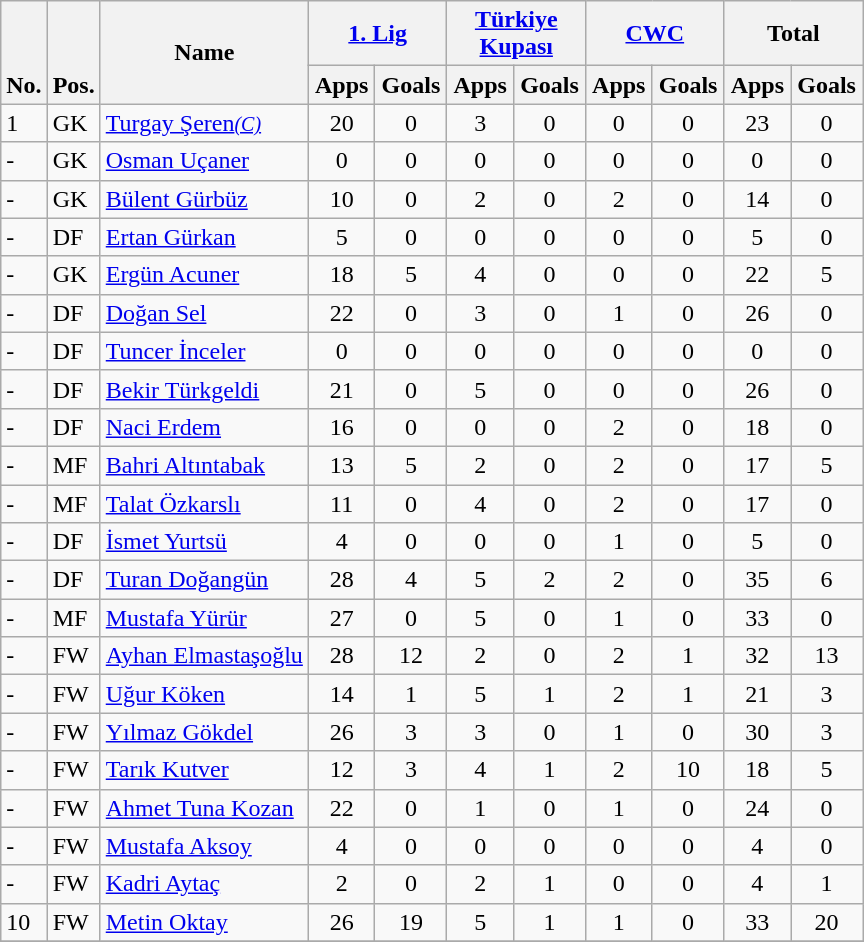<table class="wikitable" style="text-align:center">
<tr>
<th rowspan="2" valign="bottom">No.</th>
<th rowspan="2" valign="bottom">Pos.</th>
<th rowspan="2">Name</th>
<th colspan="2" width="85"><a href='#'>1. Lig</a></th>
<th colspan="2" width="85"><a href='#'>Türkiye Kupası</a></th>
<th colspan="2" width="85"><a href='#'>CWC</a></th>
<th colspan="2" width="85">Total</th>
</tr>
<tr>
<th>Apps</th>
<th>Goals</th>
<th>Apps</th>
<th>Goals</th>
<th>Apps</th>
<th>Goals</th>
<th>Apps</th>
<th>Goals</th>
</tr>
<tr>
<td align="left">1</td>
<td align="left">GK</td>
<td align="left"> <a href='#'>Turgay Şeren</a><small><em><a href='#'>(C)</a></em></small></td>
<td>20</td>
<td>0</td>
<td>3</td>
<td>0</td>
<td>0</td>
<td>0</td>
<td>23</td>
<td>0</td>
</tr>
<tr>
<td align="left">-</td>
<td align="left">GK</td>
<td align="left"> <a href='#'>Osman Uçaner</a></td>
<td>0</td>
<td>0</td>
<td>0</td>
<td>0</td>
<td>0</td>
<td>0</td>
<td>0</td>
<td>0</td>
</tr>
<tr>
<td align="left">-</td>
<td align="left">GK</td>
<td align="left"> <a href='#'>Bülent Gürbüz</a></td>
<td>10</td>
<td>0</td>
<td>2</td>
<td>0</td>
<td>2</td>
<td>0</td>
<td>14</td>
<td>0</td>
</tr>
<tr>
<td align="left">-</td>
<td align="left">DF</td>
<td align="left"> <a href='#'>Ertan Gürkan</a></td>
<td>5</td>
<td>0</td>
<td>0</td>
<td>0</td>
<td>0</td>
<td>0</td>
<td>5</td>
<td>0</td>
</tr>
<tr>
<td align="left">-</td>
<td align="left">GK</td>
<td align="left"> <a href='#'>Ergün Acuner</a></td>
<td>18</td>
<td>5</td>
<td>4</td>
<td>0</td>
<td>0</td>
<td>0</td>
<td>22</td>
<td>5</td>
</tr>
<tr>
<td align="left">-</td>
<td align="left">DF</td>
<td align="left"> <a href='#'>Doğan Sel</a></td>
<td>22</td>
<td>0</td>
<td>3</td>
<td>0</td>
<td>1</td>
<td>0</td>
<td>26</td>
<td>0</td>
</tr>
<tr>
<td align="left">-</td>
<td align="left">DF</td>
<td align="left"> <a href='#'>Tuncer İnceler</a></td>
<td>0</td>
<td>0</td>
<td>0</td>
<td>0</td>
<td>0</td>
<td>0</td>
<td>0</td>
<td>0</td>
</tr>
<tr>
<td align="left">-</td>
<td align="left">DF</td>
<td align="left"> <a href='#'>Bekir Türkgeldi</a></td>
<td>21</td>
<td>0</td>
<td>5</td>
<td>0</td>
<td>0</td>
<td>0</td>
<td>26</td>
<td>0</td>
</tr>
<tr>
<td align="left">-</td>
<td align="left">DF</td>
<td align="left"> <a href='#'>Naci Erdem</a></td>
<td>16</td>
<td>0</td>
<td>0</td>
<td>0</td>
<td>2</td>
<td>0</td>
<td>18</td>
<td>0</td>
</tr>
<tr>
<td align="left">-</td>
<td align="left">MF</td>
<td align="left"> <a href='#'>Bahri Altıntabak</a></td>
<td>13</td>
<td>5</td>
<td>2</td>
<td>0</td>
<td>2</td>
<td>0</td>
<td>17</td>
<td>5</td>
</tr>
<tr>
<td align="left">-</td>
<td align="left">MF</td>
<td align="left"> <a href='#'>Talat Özkarslı</a></td>
<td>11</td>
<td>0</td>
<td>4</td>
<td>0</td>
<td>2</td>
<td>0</td>
<td>17</td>
<td>0</td>
</tr>
<tr>
<td align="left">-</td>
<td align="left">DF</td>
<td align="left"> <a href='#'>İsmet Yurtsü</a></td>
<td>4</td>
<td>0</td>
<td>0</td>
<td>0</td>
<td>1</td>
<td>0</td>
<td>5</td>
<td>0</td>
</tr>
<tr>
<td align="left">-</td>
<td align="left">DF</td>
<td align="left"> <a href='#'>Turan Doğangün</a></td>
<td>28</td>
<td>4</td>
<td>5</td>
<td>2</td>
<td>2</td>
<td>0</td>
<td>35</td>
<td>6</td>
</tr>
<tr>
<td align="left">-</td>
<td align="left">MF</td>
<td align="left"> <a href='#'>Mustafa Yürür</a></td>
<td>27</td>
<td>0</td>
<td>5</td>
<td>0</td>
<td>1</td>
<td>0</td>
<td>33</td>
<td>0</td>
</tr>
<tr>
<td align="left">-</td>
<td align="left">FW</td>
<td align="left"> <a href='#'>Ayhan Elmastaşoğlu</a></td>
<td>28</td>
<td>12</td>
<td>2</td>
<td>0</td>
<td>2</td>
<td>1</td>
<td>32</td>
<td>13</td>
</tr>
<tr>
<td align="left">-</td>
<td align="left">FW</td>
<td align="left"> <a href='#'>Uğur Köken</a></td>
<td>14</td>
<td>1</td>
<td>5</td>
<td>1</td>
<td>2</td>
<td>1</td>
<td>21</td>
<td>3</td>
</tr>
<tr>
<td align="left">-</td>
<td align="left">FW</td>
<td align="left"> <a href='#'>Yılmaz Gökdel</a></td>
<td>26</td>
<td>3</td>
<td>3</td>
<td>0</td>
<td>1</td>
<td>0</td>
<td>30</td>
<td>3</td>
</tr>
<tr>
<td align="left">-</td>
<td align="left">FW</td>
<td align="left"> <a href='#'>Tarık Kutver</a></td>
<td>12</td>
<td>3</td>
<td>4</td>
<td>1</td>
<td>2</td>
<td>10</td>
<td>18</td>
<td>5</td>
</tr>
<tr>
<td align="left">-</td>
<td align="left">FW</td>
<td align="left"> <a href='#'>Ahmet Tuna Kozan</a></td>
<td>22</td>
<td>0</td>
<td>1</td>
<td>0</td>
<td>1</td>
<td>0</td>
<td>24</td>
<td>0</td>
</tr>
<tr>
<td align="left">-</td>
<td align="left">FW</td>
<td align="left"> <a href='#'>Mustafa Aksoy</a></td>
<td>4</td>
<td>0</td>
<td>0</td>
<td>0</td>
<td>0</td>
<td>0</td>
<td>4</td>
<td>0</td>
</tr>
<tr>
<td align="left">-</td>
<td align="left">FW</td>
<td align="left"> <a href='#'>Kadri Aytaç</a></td>
<td>2</td>
<td>0</td>
<td>2</td>
<td>1</td>
<td>0</td>
<td>0</td>
<td>4</td>
<td>1</td>
</tr>
<tr>
<td align="left">10</td>
<td align="left">FW</td>
<td align="left"> <a href='#'>Metin Oktay</a></td>
<td>26</td>
<td>19</td>
<td>5</td>
<td>1</td>
<td>1</td>
<td>0</td>
<td>33</td>
<td>20</td>
</tr>
<tr>
</tr>
</table>
